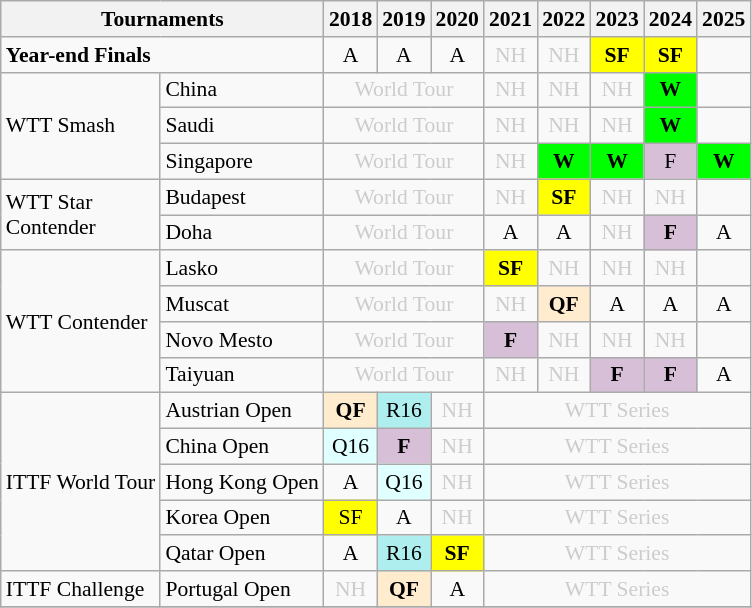<table class="wikitable" style="font-size: 90%; text-align:center">
<tr>
<th colspan="2">Tournaments</th>
<th>2018</th>
<th>2019</th>
<th>2020</th>
<th>2021</th>
<th>2022</th>
<th>2023</th>
<th>2024</th>
<th>2025</th>
</tr>
<tr>
<td align=left colspan="2"><strong>Year-end Finals</strong></td>
<td>A</td>
<td>A</td>
<td>A</td>
<td style=color:#ccc>NH</td>
<td style=color:#ccc>NH</td>
<td bgcolor=FFFF00><strong>SF</strong></td>
<td bgcolor=FFFF00><strong>SF</strong></td>
<td></td>
</tr>
<tr>
<td rowspan="3" align=left>WTT Smash</td>
<td align=left> China</td>
<td style=color:#ccc colspan="3">World Tour</td>
<td style=color:#ccc>NH</td>
<td style=color:#ccc>NH</td>
<td style=color:#ccc>NH</td>
<td bgcolor=00FF00><strong>W</strong></td>
<td></td>
</tr>
<tr>
<td align=left> Saudi</td>
<td style=color:#ccc colspan="3">World Tour</td>
<td style=color:#ccc>NH</td>
<td style=color:#ccc>NH</td>
<td style=color:#ccc>NH</td>
<td bgcolor=00FF00><strong>W</strong></td>
<td></td>
</tr>
<tr>
<td align=left> Singapore</td>
<td style=color:#ccc colspan="3">World Tour</td>
<td style=color:#ccc>NH</td>
<td bgcolor=00FF00><strong>W</strong></td>
<td bgcolor=00FF00><strong>W</strong></td>
<td bgcolor=D8BFD8>F</td>
<td bgcolor=00FF00><strong>W</strong></td>
</tr>
<tr>
<td rowspan="2" align=left>WTT Star<br>Contender</td>
<td align=left> Budapest</td>
<td style=color:#ccc colspan="3">World Tour</td>
<td style=color:#ccc>NH</td>
<td bgcolor=FFFF00><strong>SF</strong></td>
<td style=color:#ccc>NH</td>
<td style=color:#ccc>NH</td>
<td></td>
</tr>
<tr>
<td align=left> Doha</td>
<td style=color:#ccc colspan="3">World Tour</td>
<td>A</td>
<td>A</td>
<td style=color:#ccc>NH</td>
<td bgcolor=D8BFD8><strong>F</strong></td>
<td>A</td>
</tr>
<tr>
<td rowspan="4" align=left>WTT Contender</td>
<td align=left> Lasko</td>
<td style=color:#ccc colspan="3">World Tour</td>
<td bgcolor=FFFF00><strong>SF</strong></td>
<td style=color:#ccc>NH</td>
<td style=color:#ccc>NH</td>
<td style=color:#ccc>NH</td>
<td></td>
</tr>
<tr>
<td align=left> Muscat</td>
<td style=color:#ccc colspan="3">World Tour</td>
<td style=color:#ccc>NH</td>
<td bgcolor=FFEBCD><strong>QF</strong></td>
<td>A</td>
<td>A</td>
<td>A</td>
</tr>
<tr>
<td align=left> Novo Mesto</td>
<td style=color:#ccc colspan="3">World Tour</td>
<td bgcolor=D8BFD8><strong>F</strong></td>
<td style=color:#ccc>NH</td>
<td style=color:#ccc>NH</td>
<td style=color:#ccc>NH</td>
<td></td>
</tr>
<tr>
<td align=left> Taiyuan</td>
<td style=color:#ccc colspan="3">World Tour</td>
<td style=color:#ccc>NH</td>
<td style=color:#ccc>NH</td>
<td bgcolor=D8BFD8><strong>F</strong></td>
<td bgcolor=D8BFD8><strong>F</strong></td>
<td>A</td>
</tr>
<tr>
<td rowspan="5" align=left>ITTF World Tour</td>
<td align=left> Austrian Open</td>
<td bgcolor=FFEBCD><strong>QF</strong></td>
<td bgcolor=AFEEEE>R16</td>
<td style=color:#ccc>NH</td>
<td style=color:#ccc colspan="5">WTT Series</td>
</tr>
<tr>
<td align=left> China Open</td>
<td bgcolor=E0FFFF>Q16</td>
<td bgcolor=D8BFD8><strong>F</strong></td>
<td style=color:#ccc>NH</td>
<td style=color:#ccc colspan="5">WTT Series</td>
</tr>
<tr>
<td align=left> Hong Kong Open</td>
<td>A</td>
<td bgcolor=E0FFFF>Q16</td>
<td style=color:#ccc>NH</td>
<td style=color:#ccc colspan="5">WTT Series</td>
</tr>
<tr>
<td align=left> Korea Open</td>
<td bgcolor=FFFF00>SF</td>
<td>A</td>
<td style=color:#ccc>NH</td>
<td style=color:#ccc colspan="5">WTT Series</td>
</tr>
<tr>
<td align=left> Qatar Open</td>
<td>A</td>
<td bgcolor=AFEEEE>R16</td>
<td bgcolor=FFFF00><strong>SF</strong></td>
<td style=color:#ccc colspan="5">WTT Series</td>
</tr>
<tr>
<td align=left>ITTF Challenge</td>
<td align=left> Portugal Open</td>
<td style=color:#ccc>NH</td>
<td bgcolor=FFEBCD><strong>QF</strong></td>
<td>A</td>
<td style=color:#ccc colspan="5">WTT Series</td>
</tr>
<tr>
</tr>
</table>
